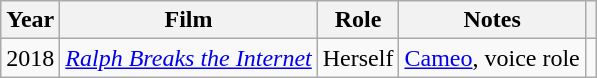<table class="wikitable sortable">
<tr>
<th scope="col">Year</th>
<th>Film</th>
<th scope="col">Role</th>
<th scope="col">Notes</th>
<th class="unsortable"></th>
</tr>
<tr>
<td>2018</td>
<td><em><a href='#'>Ralph Breaks the Internet</a></em></td>
<td>Herself</td>
<td><a href='#'>Cameo</a>, voice role</td>
<td style="text-align:center"></td>
</tr>
</table>
